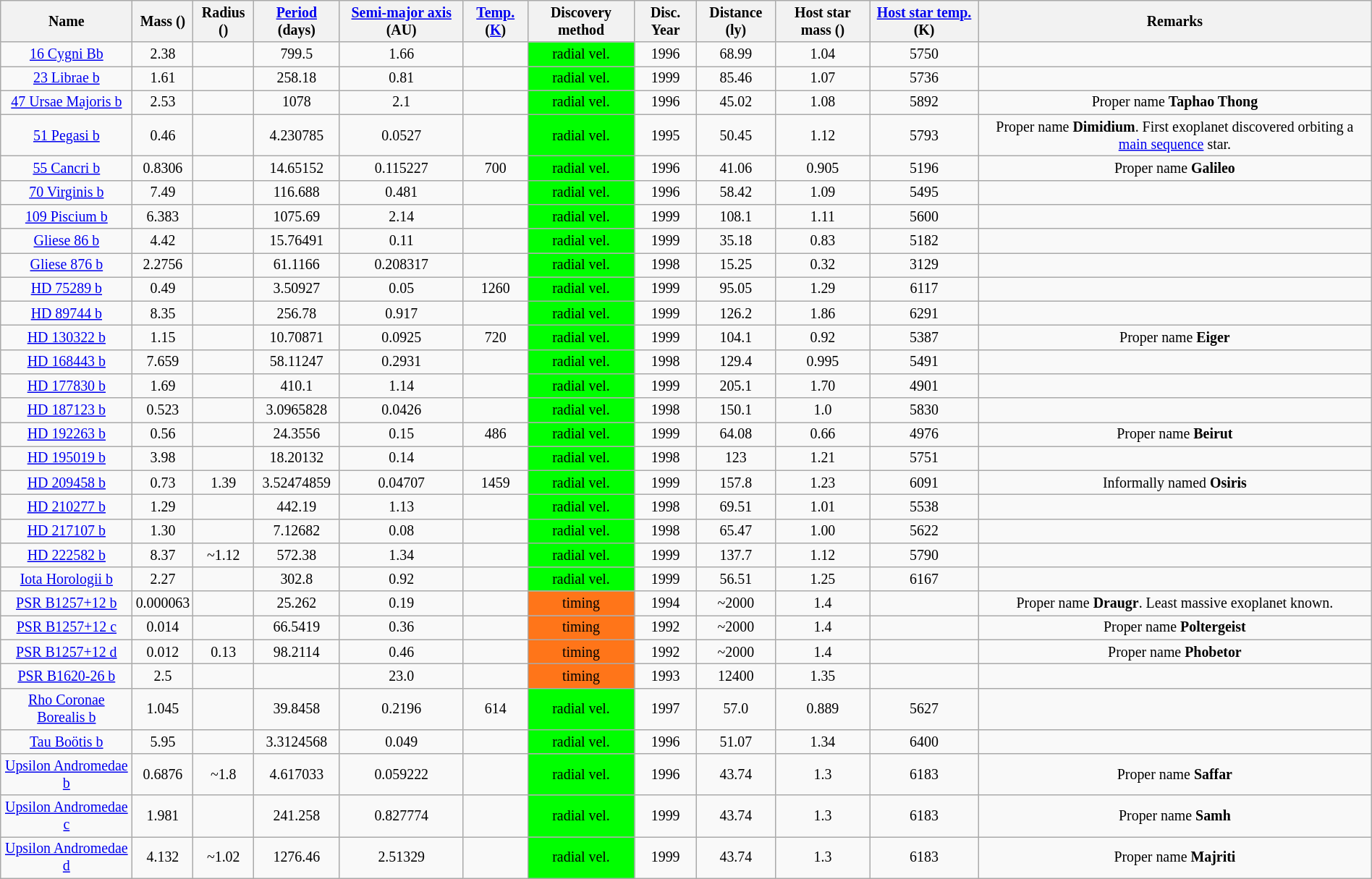<table class="wikitable plainrowheaders sortable" style="width: 100%; font-size: 83%; text-align: center;">
<tr>
<th>Name</th>
<th data-sort-type="number">Mass ()</th>
<th data-sort-type="number">Radius ()</th>
<th data-sort-type="number"><a href='#'>Period</a> (days)</th>
<th data-sort-type="number"><a href='#'>Semi-major axis</a> (AU)</th>
<th data-sort-type="number"><a href='#'>Temp.</a> (<a href='#'>K</a>)</th>
<th>Discovery method</th>
<th data-sort-type="number">Disc. Year</th>
<th data-sort-type="number">Distance (ly)</th>
<th data-sort-type="number">Host star mass ()</th>
<th data-sort-type="number"><a href='#'>Host star temp.</a> (K)</th>
<th>Remarks</th>
</tr>
<tr>
<td><a href='#'>16 Cygni Bb</a></td>
<td>2.38</td>
<td></td>
<td>799.5</td>
<td>1.66</td>
<td></td>
<td style="background:#00FF00">radial vel.</td>
<td>1996</td>
<td>68.99</td>
<td>1.04</td>
<td>5750</td>
<td></td>
</tr>
<tr>
<td><a href='#'>23 Librae b</a></td>
<td>1.61</td>
<td></td>
<td>258.18</td>
<td>0.81</td>
<td></td>
<td style="background:#00FF00">radial vel.</td>
<td>1999</td>
<td>85.46</td>
<td>1.07</td>
<td>5736</td>
<td></td>
</tr>
<tr>
<td><a href='#'>47 Ursae Majoris b</a></td>
<td>2.53</td>
<td></td>
<td>1078</td>
<td>2.1</td>
<td></td>
<td style="background:#00FF00">radial vel.</td>
<td>1996</td>
<td>45.02</td>
<td>1.08</td>
<td>5892</td>
<td>Proper name <strong>Taphao Thong</strong></td>
</tr>
<tr>
<td><a href='#'>51 Pegasi b</a></td>
<td>0.46</td>
<td></td>
<td>4.230785</td>
<td>0.0527</td>
<td></td>
<td style="background:#00FF00">radial vel.</td>
<td>1995</td>
<td>50.45</td>
<td>1.12</td>
<td>5793</td>
<td>Proper name <strong>Dimidium</strong>. First exoplanet discovered orbiting a <a href='#'>main sequence</a> star.</td>
</tr>
<tr>
<td><a href='#'>55 Cancri b</a></td>
<td>0.8306</td>
<td></td>
<td>14.65152</td>
<td>0.115227</td>
<td>700</td>
<td style="background:#00FF00">radial vel.</td>
<td>1996</td>
<td>41.06</td>
<td>0.905</td>
<td>5196</td>
<td>Proper name <strong>Galileo</strong></td>
</tr>
<tr>
<td><a href='#'>70 Virginis b</a></td>
<td>7.49</td>
<td></td>
<td>116.688</td>
<td>0.481</td>
<td></td>
<td style="background:#00FF00">radial vel.</td>
<td>1996</td>
<td>58.42</td>
<td>1.09</td>
<td>5495</td>
<td></td>
</tr>
<tr>
<td><a href='#'>109 Piscium b</a></td>
<td>6.383</td>
<td></td>
<td>1075.69</td>
<td>2.14</td>
<td></td>
<td style="background:#00FF00">radial vel.</td>
<td>1999</td>
<td>108.1</td>
<td>1.11</td>
<td>5600</td>
<td></td>
</tr>
<tr>
<td><a href='#'>Gliese 86 b</a></td>
<td>4.42</td>
<td></td>
<td>15.76491</td>
<td>0.11</td>
<td></td>
<td style="background:#00FF00">radial vel.</td>
<td>1999</td>
<td>35.18</td>
<td>0.83</td>
<td>5182</td>
<td></td>
</tr>
<tr>
<td><a href='#'>Gliese 876 b</a></td>
<td>2.2756</td>
<td></td>
<td>61.1166</td>
<td>0.208317</td>
<td></td>
<td style="background:#00FF00">radial vel.</td>
<td>1998</td>
<td>15.25</td>
<td>0.32</td>
<td>3129</td>
<td></td>
</tr>
<tr>
<td><a href='#'>HD 75289 b</a></td>
<td>0.49</td>
<td></td>
<td>3.50927</td>
<td>0.05</td>
<td>1260</td>
<td style="background:#00FF00">radial vel.</td>
<td>1999</td>
<td>95.05</td>
<td>1.29</td>
<td>6117</td>
<td></td>
</tr>
<tr>
<td><a href='#'>HD 89744 b</a></td>
<td>8.35</td>
<td></td>
<td>256.78</td>
<td>0.917</td>
<td></td>
<td style="background:#00FF00">radial vel.</td>
<td>1999</td>
<td>126.2</td>
<td>1.86</td>
<td>6291</td>
<td></td>
</tr>
<tr>
<td><a href='#'>HD 130322 b</a></td>
<td>1.15</td>
<td></td>
<td>10.70871</td>
<td>0.0925</td>
<td>720</td>
<td style="background:#00FF00">radial vel.</td>
<td>1999</td>
<td>104.1</td>
<td>0.92</td>
<td>5387</td>
<td>Proper name <strong>Eiger</strong></td>
</tr>
<tr>
<td><a href='#'>HD 168443 b</a></td>
<td>7.659</td>
<td></td>
<td>58.11247</td>
<td>0.2931</td>
<td></td>
<td style="background:#00FF00">radial vel.</td>
<td>1998</td>
<td>129.4</td>
<td>0.995</td>
<td>5491</td>
<td></td>
</tr>
<tr>
<td><a href='#'>HD 177830 b</a></td>
<td>1.69</td>
<td></td>
<td>410.1</td>
<td>1.14</td>
<td></td>
<td style="background:#00FF00">radial vel.</td>
<td>1999</td>
<td>205.1</td>
<td>1.70</td>
<td>4901</td>
<td></td>
</tr>
<tr>
<td><a href='#'>HD 187123 b</a></td>
<td>0.523</td>
<td></td>
<td>3.0965828</td>
<td>0.0426</td>
<td></td>
<td style="background:#00FF00">radial vel.</td>
<td>1998</td>
<td>150.1</td>
<td>1.0</td>
<td>5830</td>
<td></td>
</tr>
<tr>
<td><a href='#'>HD 192263 b</a></td>
<td>0.56</td>
<td></td>
<td>24.3556</td>
<td>0.15</td>
<td>486</td>
<td style="background:#00FF00">radial vel.</td>
<td>1999</td>
<td>64.08</td>
<td>0.66</td>
<td>4976</td>
<td>Proper name <strong>Beirut</strong></td>
</tr>
<tr>
<td><a href='#'>HD 195019 b</a></td>
<td>3.98</td>
<td></td>
<td>18.20132</td>
<td>0.14</td>
<td></td>
<td style="background:#00FF00">radial vel.</td>
<td>1998</td>
<td>123</td>
<td>1.21</td>
<td>5751</td>
<td></td>
</tr>
<tr>
<td><a href='#'>HD 209458 b</a></td>
<td>0.73</td>
<td>1.39</td>
<td>3.52474859</td>
<td>0.04707</td>
<td>1459</td>
<td style="background:#00FF00">radial vel.</td>
<td>1999</td>
<td>157.8</td>
<td>1.23</td>
<td>6091</td>
<td>Informally named <strong>Osiris</strong></td>
</tr>
<tr>
<td><a href='#'>HD 210277 b</a></td>
<td>1.29</td>
<td></td>
<td>442.19</td>
<td>1.13</td>
<td></td>
<td style="background:#00FF00">radial vel.</td>
<td>1998</td>
<td>69.51</td>
<td>1.01</td>
<td>5538</td>
<td></td>
</tr>
<tr>
<td><a href='#'>HD 217107 b</a></td>
<td>1.30</td>
<td></td>
<td>7.12682</td>
<td>0.08</td>
<td></td>
<td style="background:#00FF00">radial vel.</td>
<td>1998</td>
<td>65.47</td>
<td>1.00</td>
<td>5622</td>
<td></td>
</tr>
<tr>
<td><a href='#'>HD 222582 b</a></td>
<td>8.37</td>
<td>~1.12</td>
<td>572.38</td>
<td>1.34</td>
<td></td>
<td style="background:#00FF00">radial vel.</td>
<td>1999</td>
<td>137.7</td>
<td>1.12</td>
<td>5790</td>
<td></td>
</tr>
<tr>
<td><a href='#'>Iota Horologii b</a></td>
<td>2.27</td>
<td></td>
<td>302.8</td>
<td>0.92</td>
<td></td>
<td style="background:#00FF00">radial vel.</td>
<td>1999</td>
<td>56.51</td>
<td>1.25 </td>
<td>6167</td>
<td></td>
</tr>
<tr>
<td><a href='#'>PSR B1257+12 b</a></td>
<td>0.000063</td>
<td></td>
<td>25.262</td>
<td>0.19</td>
<td></td>
<td style="background:#FF7519">timing</td>
<td>1994</td>
<td>~2000</td>
<td>1.4</td>
<td></td>
<td>Proper name <strong>Draugr</strong>. Least massive exoplanet known.</td>
</tr>
<tr>
<td><a href='#'>PSR B1257+12 c</a></td>
<td>0.014</td>
<td></td>
<td>66.5419</td>
<td>0.36</td>
<td></td>
<td style="background:#FF7519">timing</td>
<td>1992</td>
<td>~2000</td>
<td>1.4</td>
<td></td>
<td>Proper name <strong>Poltergeist</strong></td>
</tr>
<tr>
<td><a href='#'>PSR B1257+12 d</a></td>
<td>0.012</td>
<td>0.13</td>
<td>98.2114</td>
<td>0.46</td>
<td></td>
<td style="background:#FF7519">timing</td>
<td>1992</td>
<td>~2000</td>
<td>1.4</td>
<td></td>
<td>Proper name <strong>Phobetor</strong></td>
</tr>
<tr>
<td><a href='#'>PSR B1620-26 b</a></td>
<td>2.5</td>
<td></td>
<td></td>
<td>23.0</td>
<td></td>
<td style="background:#FF7519">timing</td>
<td>1993</td>
<td>12400</td>
<td>1.35</td>
<td></td>
<td></td>
</tr>
<tr>
<td><a href='#'>Rho Coronae Borealis b</a></td>
<td>1.045</td>
<td></td>
<td>39.8458</td>
<td>0.2196</td>
<td>614</td>
<td style="background:#00FF00">radial vel.</td>
<td>1997</td>
<td>57.0</td>
<td>0.889</td>
<td>5627</td>
<td></td>
</tr>
<tr>
<td><a href='#'>Tau Boötis b</a></td>
<td>5.95</td>
<td></td>
<td>3.3124568</td>
<td>0.049</td>
<td></td>
<td style="background:#00FF00">radial vel.</td>
<td>1996</td>
<td>51.07</td>
<td>1.34</td>
<td>6400</td>
<td></td>
</tr>
<tr>
<td><a href='#'>Upsilon Andromedae b</a></td>
<td>0.6876</td>
<td>~1.8</td>
<td>4.617033</td>
<td>0.059222</td>
<td></td>
<td style="background:#00FF00">radial vel.</td>
<td>1996</td>
<td>43.74</td>
<td>1.3</td>
<td>6183</td>
<td>Proper name <strong>Saffar</strong></td>
</tr>
<tr>
<td><a href='#'>Upsilon Andromedae c</a></td>
<td>1.981</td>
<td></td>
<td>241.258</td>
<td>0.827774</td>
<td></td>
<td style="background:#00FF00">radial vel.</td>
<td>1999</td>
<td>43.74</td>
<td>1.3</td>
<td>6183</td>
<td>Proper name <strong>Samh</strong></td>
</tr>
<tr>
<td><a href='#'>Upsilon Andromedae d</a></td>
<td>4.132</td>
<td>~1.02</td>
<td>1276.46</td>
<td>2.51329</td>
<td></td>
<td style="background:#00FF00">radial vel.</td>
<td>1999</td>
<td>43.74</td>
<td>1.3</td>
<td>6183</td>
<td>Proper name <strong>Majriti</strong></td>
</tr>
</table>
